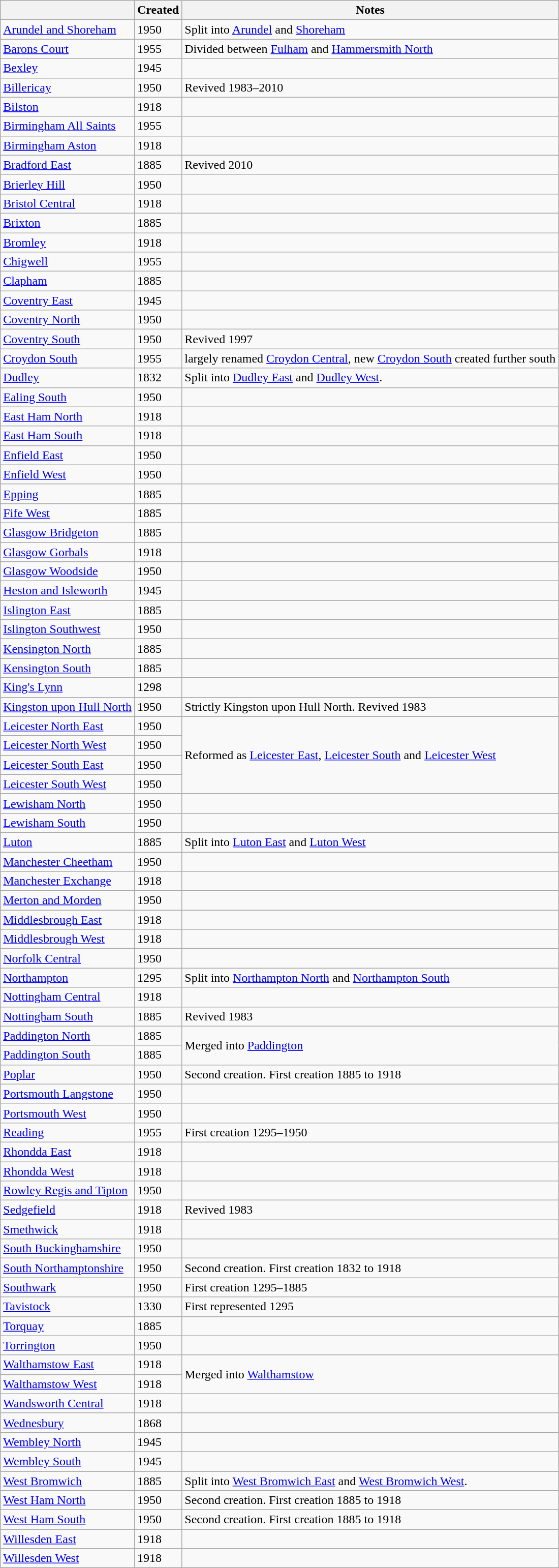<table class="wikitable">
<tr>
<th></th>
<th>Created</th>
<th>Notes</th>
</tr>
<tr>
<td><a href='#'>Arundel and Shoreham</a></td>
<td>1950</td>
<td>Split into <a href='#'>Arundel</a> and <a href='#'>Shoreham</a></td>
</tr>
<tr>
<td><a href='#'>Barons Court</a></td>
<td>1955</td>
<td>Divided between <a href='#'>Fulham</a> and  <a href='#'>Hammersmith North</a></td>
</tr>
<tr>
<td><a href='#'>Bexley</a></td>
<td>1945</td>
<td></td>
</tr>
<tr>
<td><a href='#'>Billericay</a></td>
<td>1950</td>
<td>Revived 1983–2010</td>
</tr>
<tr>
<td><a href='#'>Bilston</a></td>
<td>1918</td>
<td></td>
</tr>
<tr>
<td><a href='#'>Birmingham All Saints</a></td>
<td>1955</td>
<td></td>
</tr>
<tr>
<td><a href='#'>Birmingham Aston</a></td>
<td>1918</td>
<td></td>
</tr>
<tr>
<td><a href='#'>Bradford East</a></td>
<td>1885</td>
<td>Revived 2010</td>
</tr>
<tr>
<td><a href='#'>Brierley Hill</a></td>
<td>1950</td>
<td></td>
</tr>
<tr>
<td><a href='#'>Bristol Central</a></td>
<td>1918</td>
<td></td>
</tr>
<tr>
<td><a href='#'>Brixton</a></td>
<td>1885</td>
<td></td>
</tr>
<tr>
<td><a href='#'>Bromley</a></td>
<td>1918</td>
<td></td>
</tr>
<tr>
<td><a href='#'>Chigwell</a></td>
<td>1955</td>
<td></td>
</tr>
<tr>
<td><a href='#'>Clapham</a></td>
<td>1885</td>
<td></td>
</tr>
<tr>
<td><a href='#'>Coventry East</a></td>
<td>1945</td>
<td></td>
</tr>
<tr>
<td><a href='#'>Coventry North</a></td>
<td>1950</td>
<td></td>
</tr>
<tr>
<td><a href='#'>Coventry South</a></td>
<td>1950</td>
<td>Revived 1997</td>
</tr>
<tr>
<td><a href='#'>Croydon South</a></td>
<td>1955</td>
<td>largely renamed <a href='#'>Croydon Central</a>, new <a href='#'>Croydon South</a> created further south</td>
</tr>
<tr>
<td><a href='#'>Dudley</a></td>
<td>1832</td>
<td>Split into <a href='#'>Dudley East</a> and <a href='#'>Dudley West</a>.</td>
</tr>
<tr>
<td><a href='#'>Ealing South</a></td>
<td>1950</td>
<td></td>
</tr>
<tr>
<td><a href='#'>East Ham North</a></td>
<td>1918</td>
<td></td>
</tr>
<tr>
<td><a href='#'>East Ham South</a></td>
<td>1918</td>
<td></td>
</tr>
<tr>
<td><a href='#'>Enfield East</a></td>
<td>1950</td>
<td></td>
</tr>
<tr>
<td><a href='#'>Enfield West</a></td>
<td>1950</td>
<td></td>
</tr>
<tr>
<td><a href='#'>Epping</a></td>
<td>1885</td>
<td></td>
</tr>
<tr>
<td><a href='#'>Fife West</a></td>
<td>1885</td>
<td></td>
</tr>
<tr>
<td><a href='#'>Glasgow Bridgeton</a></td>
<td>1885</td>
<td></td>
</tr>
<tr>
<td><a href='#'>Glasgow Gorbals</a></td>
<td>1918</td>
<td></td>
</tr>
<tr>
<td><a href='#'>Glasgow Woodside</a></td>
<td>1950</td>
<td></td>
</tr>
<tr>
<td><a href='#'>Heston and Isleworth</a></td>
<td>1945</td>
<td></td>
</tr>
<tr>
<td><a href='#'>Islington East</a></td>
<td>1885</td>
<td></td>
</tr>
<tr>
<td><a href='#'>Islington Southwest</a></td>
<td>1950</td>
<td></td>
</tr>
<tr>
<td><a href='#'>Kensington North</a></td>
<td>1885</td>
<td></td>
</tr>
<tr>
<td><a href='#'>Kensington South</a></td>
<td>1885</td>
<td></td>
</tr>
<tr>
<td><a href='#'>King's Lynn</a></td>
<td>1298</td>
<td></td>
</tr>
<tr>
<td><a href='#'>Kingston upon Hull North</a></td>
<td>1950</td>
<td>Strictly Kingston upon Hull North. Revived 1983</td>
</tr>
<tr>
<td><a href='#'>Leicester North East</a></td>
<td>1950</td>
<td rowspan=4>Reformed as <a href='#'>Leicester East</a>, <a href='#'>Leicester South</a> and <a href='#'>Leicester West</a></td>
</tr>
<tr>
<td><a href='#'>Leicester North West</a></td>
<td>1950</td>
</tr>
<tr>
<td><a href='#'>Leicester South East</a></td>
<td>1950</td>
</tr>
<tr>
<td><a href='#'>Leicester South West</a></td>
<td>1950</td>
</tr>
<tr>
<td><a href='#'>Lewisham North</a></td>
<td>1950</td>
<td></td>
</tr>
<tr>
<td><a href='#'>Lewisham South</a></td>
<td>1950</td>
<td></td>
</tr>
<tr>
<td><a href='#'>Luton</a></td>
<td>1885</td>
<td>Split into <a href='#'>Luton East</a> and <a href='#'>Luton West</a></td>
</tr>
<tr>
<td><a href='#'>Manchester Cheetham</a></td>
<td>1950</td>
<td></td>
</tr>
<tr>
<td><a href='#'>Manchester Exchange</a></td>
<td>1918</td>
<td></td>
</tr>
<tr>
<td><a href='#'>Merton and Morden</a></td>
<td>1950</td>
<td></td>
</tr>
<tr>
<td><a href='#'>Middlesbrough East</a></td>
<td>1918</td>
<td></td>
</tr>
<tr>
<td><a href='#'>Middlesbrough West</a></td>
<td>1918</td>
<td></td>
</tr>
<tr>
<td><a href='#'>Norfolk Central</a></td>
<td>1950</td>
<td></td>
</tr>
<tr>
<td><a href='#'>Northampton</a></td>
<td>1295</td>
<td>Split into <a href='#'>Northampton North</a> and <a href='#'>Northampton South</a></td>
</tr>
<tr>
<td><a href='#'>Nottingham Central</a></td>
<td>1918</td>
<td></td>
</tr>
<tr>
<td><a href='#'>Nottingham South</a></td>
<td>1885</td>
<td>Revived 1983</td>
</tr>
<tr>
<td><a href='#'>Paddington North</a></td>
<td>1885</td>
<td rowspan=2>Merged into <a href='#'>Paddington</a></td>
</tr>
<tr>
<td><a href='#'>Paddington South</a></td>
<td>1885</td>
</tr>
<tr>
<td><a href='#'>Poplar</a></td>
<td>1950</td>
<td>Second creation. First creation 1885 to 1918</td>
</tr>
<tr>
<td><a href='#'>Portsmouth Langstone</a></td>
<td>1950</td>
<td></td>
</tr>
<tr>
<td><a href='#'>Portsmouth West</a></td>
<td>1950</td>
<td></td>
</tr>
<tr>
<td><a href='#'>Reading</a></td>
<td>1955</td>
<td>First creation 1295–1950</td>
</tr>
<tr>
<td><a href='#'>Rhondda East</a></td>
<td>1918</td>
<td></td>
</tr>
<tr>
<td><a href='#'>Rhondda West</a></td>
<td>1918</td>
<td></td>
</tr>
<tr>
<td><a href='#'>Rowley Regis and Tipton</a></td>
<td>1950</td>
<td></td>
</tr>
<tr>
<td><a href='#'>Sedgefield</a></td>
<td>1918</td>
<td>Revived 1983</td>
</tr>
<tr>
<td><a href='#'>Smethwick</a></td>
<td>1918</td>
<td></td>
</tr>
<tr>
<td><a href='#'>South Buckinghamshire</a></td>
<td>1950</td>
<td></td>
</tr>
<tr>
<td><a href='#'>South Northamptonshire</a></td>
<td>1950</td>
<td>Second creation. First creation 1832 to 1918</td>
</tr>
<tr>
<td><a href='#'>Southwark</a></td>
<td>1950</td>
<td>First creation 1295–1885</td>
</tr>
<tr>
<td><a href='#'>Tavistock</a></td>
<td>1330</td>
<td>First represented 1295</td>
</tr>
<tr>
<td><a href='#'>Torquay</a></td>
<td>1885</td>
<td></td>
</tr>
<tr>
<td><a href='#'>Torrington</a></td>
<td>1950</td>
<td></td>
</tr>
<tr>
<td><a href='#'>Walthamstow East</a></td>
<td>1918</td>
<td rowspan=2>Merged into <a href='#'>Walthamstow</a></td>
</tr>
<tr>
<td><a href='#'>Walthamstow West</a></td>
<td>1918</td>
</tr>
<tr>
<td><a href='#'>Wandsworth Central</a></td>
<td>1918</td>
<td></td>
</tr>
<tr>
<td><a href='#'>Wednesbury</a></td>
<td>1868</td>
<td></td>
</tr>
<tr>
<td><a href='#'>Wembley North</a></td>
<td>1945</td>
<td></td>
</tr>
<tr>
<td><a href='#'>Wembley South</a></td>
<td>1945</td>
<td></td>
</tr>
<tr>
<td><a href='#'>West Bromwich</a></td>
<td>1885</td>
<td>Split into <a href='#'>West Bromwich East</a> and <a href='#'>West Bromwich West</a>.</td>
</tr>
<tr>
<td><a href='#'>West Ham North</a></td>
<td>1950</td>
<td>Second creation. First creation 1885 to 1918</td>
</tr>
<tr>
<td><a href='#'>West Ham South</a></td>
<td>1950</td>
<td>Second creation. First creation 1885 to 1918</td>
</tr>
<tr>
<td><a href='#'>Willesden East</a></td>
<td>1918</td>
<td></td>
</tr>
<tr>
<td><a href='#'>Willesden West</a></td>
<td>1918</td>
<td></td>
</tr>
</table>
